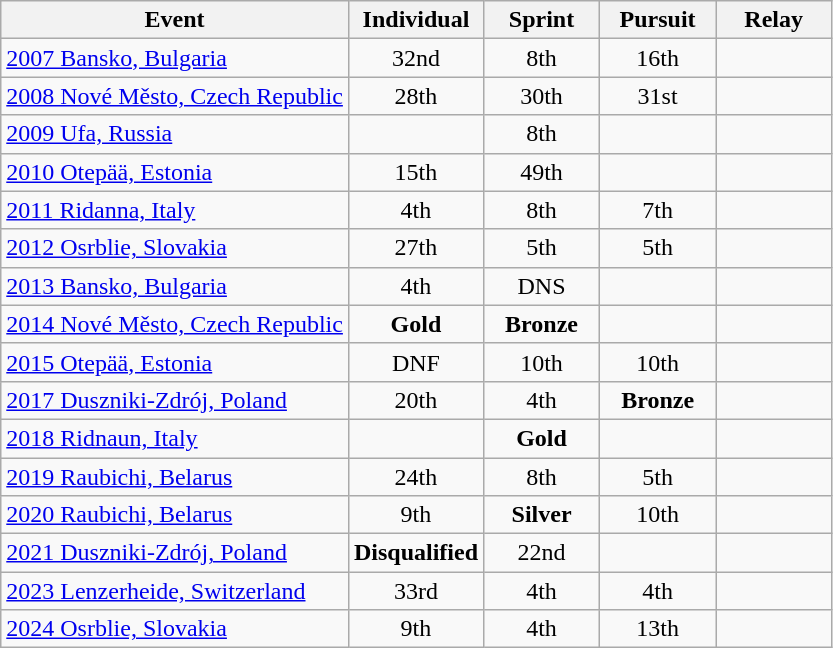<table class="wikitable" style="text-align: center;">
<tr>
<th>Event</th>
<th>Individual</th>
<th>Sprint</th>
<th>Pursuit</th>
<th>Relay</th>
</tr>
<tr>
<td style="text-align:left;"><a href='#'>2007 Bansko, Bulgaria</a></td>
<td style="text-align:center; width:70px;">32nd</td>
<td style="text-align:center; width:70px;">8th</td>
<td style="text-align:center; width:70px;">16th</td>
<td style="text-align:center; width:70px;"></td>
</tr>
<tr>
<td style="text-align:left;"><a href='#'>2008 Nové Město, Czech Republic</a></td>
<td style="text-align:center; width:70px;">28th</td>
<td style="text-align:center; width:70px;">30th</td>
<td style="text-align:center; width:70px;">31st</td>
<td style="text-align:center; width:70px;"></td>
</tr>
<tr>
<td style="text-align:left;"><a href='#'>2009 Ufa, Russia</a></td>
<td style="text-align:center; width:70px;"></td>
<td style="text-align:center; width:70px;">8th</td>
<td style="text-align:center; width:70px;"></td>
<td style="text-align:center; width:70px;"></td>
</tr>
<tr>
<td style="text-align:left;"><a href='#'>2010 Otepää, Estonia</a></td>
<td style="text-align:center; width:70px;">15th</td>
<td style="text-align:center; width:70px;">49th</td>
<td style="text-align:center; width:70px;"></td>
<td style="text-align:center; width:70px;"></td>
</tr>
<tr>
<td style="text-align:left;"><a href='#'>2011 Ridanna, Italy</a></td>
<td style="text-align:center; width:70px;">4th</td>
<td style="text-align:center; width:70px;">8th</td>
<td style="text-align:center; width:70px;">7th</td>
<td style="text-align:center; width:70px;"></td>
</tr>
<tr>
<td style="text-align:left;"><a href='#'>2012 Osrblie, Slovakia</a></td>
<td style="text-align:center; width:70px;">27th</td>
<td style="text-align:center; width:70px;">5th</td>
<td style="text-align:center; width:70px;">5th</td>
<td style="text-align:center; width:70px;"></td>
</tr>
<tr>
<td style="text-align:left;"><a href='#'>2013 Bansko, Bulgaria</a></td>
<td style="text-align:center; width:70px;">4th</td>
<td style="text-align:center; width:70px;">DNS</td>
<td style="text-align:center; width:70px;"></td>
<td style="text-align:center; width:70px;"></td>
</tr>
<tr>
<td style="text-align:left;"><a href='#'>2014 Nové Město, Czech Republic</a></td>
<td style="text-align:center; width:70px;" style="background:gold;"><strong>Gold</strong></td>
<td style="text-align:center; width:70px;" style="background:#cfaa88;"><strong>Bronze</strong></td>
<td style="text-align:center; width:70px;"></td>
<td style="text-align:center; width:70px;"></td>
</tr>
<tr>
<td style="text-align:left;"><a href='#'>2015 Otepää, Estonia</a></td>
<td style="text-align:center; width:70px;">DNF</td>
<td style="text-align:center; width:70px;">10th</td>
<td style="text-align:center; width:70px;">10th</td>
<td style="text-align:center; width:70px;"></td>
</tr>
<tr>
<td style="text-align:left;"><a href='#'>2017 Duszniki-Zdrój, Poland</a></td>
<td style="text-align:center; width:70px;">20th</td>
<td style="text-align:center; width:70px;">4th</td>
<td style="text-align:center; width:70px;" style="background:#cfaa88;"><strong>Bronze</strong></td>
<td style="text-align:center; width:70px;"></td>
</tr>
<tr>
<td style="text-align:left;"><a href='#'>2018 Ridnaun, Italy</a></td>
<td style="text-align:center; width:70px;"></td>
<td style="text-align:center; width:70px;" style="background:gold;"><strong>Gold</strong></td>
<td style="text-align:center; width:70px;"></td>
<td style="text-align:center; width:70px;"></td>
</tr>
<tr>
<td style="text-align:left;"><a href='#'>2019 Raubichi, Belarus</a></td>
<td style="text-align:center; width:70px;">24th</td>
<td style="text-align:center; width:70px;">8th</td>
<td style="text-align:center; width:70px;">5th</td>
<td style="text-align:center; width:70px;"></td>
</tr>
<tr>
<td style="text-align:left;"><a href='#'>2020 Raubichi, Belarus</a></td>
<td style="text-align:center; width:70px;">9th</td>
<td style="text-align:center; width:70px;" style="background:silver;"><strong>Silver</strong></td>
<td style="text-align:center; width:70px;">10th</td>
<td style="text-align:center; width:70px;"></td>
</tr>
<tr>
<td style="text-align:left;"><a href='#'>2021 Duszniki-Zdrój, Poland</a></td>
<td style="text-align:center; width:70px;" style="background:red;"><strong>Disqualified</strong></td>
<td style="text-align:center; width:70px;">22nd</td>
<td style="text-align:center; width:70px;"></td>
<td style="text-align:center; width:70px;"></td>
</tr>
<tr>
<td style="text-align:left;"><a href='#'>2023 Lenzerheide, Switzerland</a></td>
<td style="text-align:center; width:70px;">33rd</td>
<td style="text-align:center; width:70px;">4th</td>
<td style="text-align:center; width:70px;">4th</td>
<td style="text-align:center; width:70px;"></td>
</tr>
<tr>
<td style="text-align:left;"><a href='#'>2024 Osrblie, Slovakia</a></td>
<td style="text-align:center; width:70px;">9th</td>
<td style="text-align:center; width:70px;">4th</td>
<td style="text-align:center; width:70px;">13th</td>
<td style="text-align:center; width:70px;"></td>
</tr>
</table>
